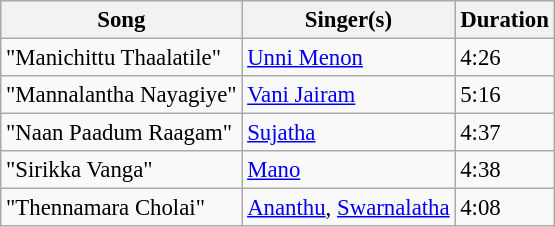<table class="wikitable" style="font-size:95%;">
<tr>
<th>Song</th>
<th>Singer(s)</th>
<th>Duration</th>
</tr>
<tr>
<td>"Manichittu Thaalatile"</td>
<td><a href='#'>Unni Menon</a></td>
<td>4:26</td>
</tr>
<tr>
<td>"Mannalantha Nayagiye"</td>
<td><a href='#'>Vani Jairam</a></td>
<td>5:16</td>
</tr>
<tr>
<td>"Naan Paadum Raagam"</td>
<td><a href='#'>Sujatha</a></td>
<td>4:37</td>
</tr>
<tr>
<td>"Sirikka Vanga"</td>
<td><a href='#'>Mano</a></td>
<td>4:38</td>
</tr>
<tr>
<td>"Thennamara Cholai"</td>
<td><a href='#'>Ananthu</a>, <a href='#'>Swarnalatha</a></td>
<td>4:08</td>
</tr>
</table>
